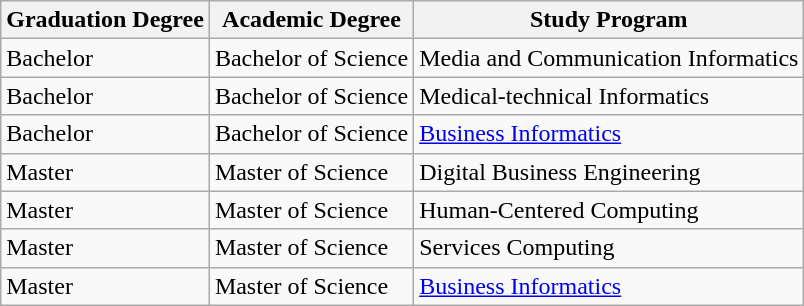<table class="wikitable sortable">
<tr>
<th>Graduation Degree</th>
<th>Academic Degree</th>
<th>Study Program</th>
</tr>
<tr>
<td>Bachelor</td>
<td>Bachelor of Science</td>
<td>Media and Communication Informatics</td>
</tr>
<tr>
<td>Bachelor</td>
<td>Bachelor of Science</td>
<td>Medical-technical Informatics</td>
</tr>
<tr>
<td>Bachelor</td>
<td>Bachelor of Science</td>
<td><a href='#'>Business Informatics</a></td>
</tr>
<tr>
<td>Master</td>
<td>Master of Science</td>
<td>Digital Business Engineering</td>
</tr>
<tr>
<td>Master</td>
<td>Master of Science</td>
<td>Human-Centered Computing</td>
</tr>
<tr>
<td>Master</td>
<td>Master of Science</td>
<td>Services Computing</td>
</tr>
<tr>
<td>Master</td>
<td>Master of Science</td>
<td><a href='#'>Business Informatics</a></td>
</tr>
</table>
